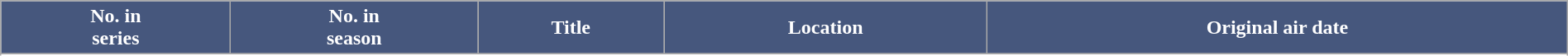<table class="wikitable plainrowheaders" style="width: 100%; margin-right: 0;">
<tr>
<th style="background:#46577d; color:#fff;">No. in<br>series</th>
<th style="background:#46577d; color:#fff;">No. in<br>season</th>
<th style="background:#46577d; color:#fff;">Title</th>
<th style="background:#46577d; color:#fff;">Location</th>
<th style="background:#46577d; color:#fff;">Original air date</th>
</tr>
<tr>
</tr>
<tr>
</tr>
</table>
